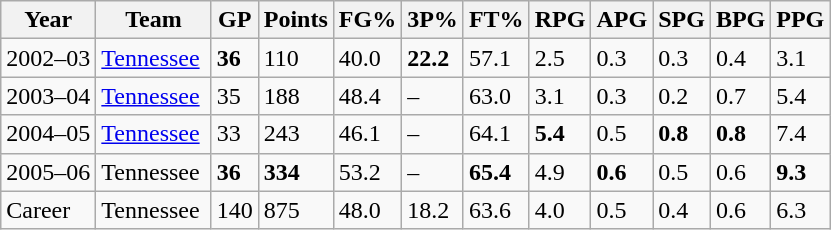<table class="wikitable">
<tr>
<th>Year</th>
<th>Team</th>
<th>GP</th>
<th>Points</th>
<th>FG%</th>
<th>3P%</th>
<th>FT%</th>
<th>RPG</th>
<th>APG</th>
<th>SPG</th>
<th>BPG</th>
<th>PPG</th>
</tr>
<tr>
<td>2002–03</td>
<td><a href='#'>Tennessee</a></td>
<td><strong>36</strong></td>
<td>110</td>
<td>40.0</td>
<td><strong>22.2</strong></td>
<td>57.1</td>
<td>2.5</td>
<td>0.3</td>
<td>0.3</td>
<td>0.4</td>
<td>3.1</td>
</tr>
<tr>
<td>2003–04</td>
<td><a href='#'>Tennessee</a> </td>
<td>35</td>
<td>188</td>
<td>48.4</td>
<td>–</td>
<td>63.0</td>
<td>3.1</td>
<td>0.3</td>
<td>0.2</td>
<td>0.7</td>
<td>5.4</td>
</tr>
<tr>
<td>2004–05</td>
<td><a href='#'>Tennessee</a> </td>
<td>33</td>
<td>243</td>
<td>46.1</td>
<td>–</td>
<td>64.1</td>
<td><strong>5.4</strong></td>
<td>0.5</td>
<td><strong>0.8</strong></td>
<td><strong>0.8</strong></td>
<td>7.4</td>
</tr>
<tr>
<td>2005–06</td>
<td>Tennessee </td>
<td><strong>36</strong></td>
<td><strong>334</strong></td>
<td>53.2</td>
<td>–</td>
<td><strong>65.4</strong></td>
<td>4.9</td>
<td><strong>0.6</strong></td>
<td>0.5</td>
<td>0.6</td>
<td><strong>9.3</strong></td>
</tr>
<tr>
<td>Career</td>
<td>Tennessee </td>
<td>140</td>
<td>875</td>
<td>48.0</td>
<td>18.2</td>
<td>63.6</td>
<td>4.0</td>
<td>0.5</td>
<td>0.4</td>
<td>0.6</td>
<td>6.3</td>
</tr>
</table>
